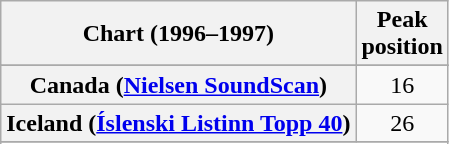<table class="wikitable sortable plainrowheaders" style="text-align:center">
<tr>
<th>Chart (1996–1997)</th>
<th>Peak<br>position</th>
</tr>
<tr>
</tr>
<tr>
<th scope="row">Canada (<a href='#'>Nielsen SoundScan</a>)</th>
<td>16</td>
</tr>
<tr>
<th scope="row">Iceland (<a href='#'>Íslenski Listinn Topp 40</a>)</th>
<td>26</td>
</tr>
<tr>
</tr>
<tr>
</tr>
<tr>
</tr>
<tr>
</tr>
<tr>
</tr>
<tr>
</tr>
<tr>
</tr>
<tr>
</tr>
<tr>
</tr>
<tr>
</tr>
<tr>
</tr>
</table>
